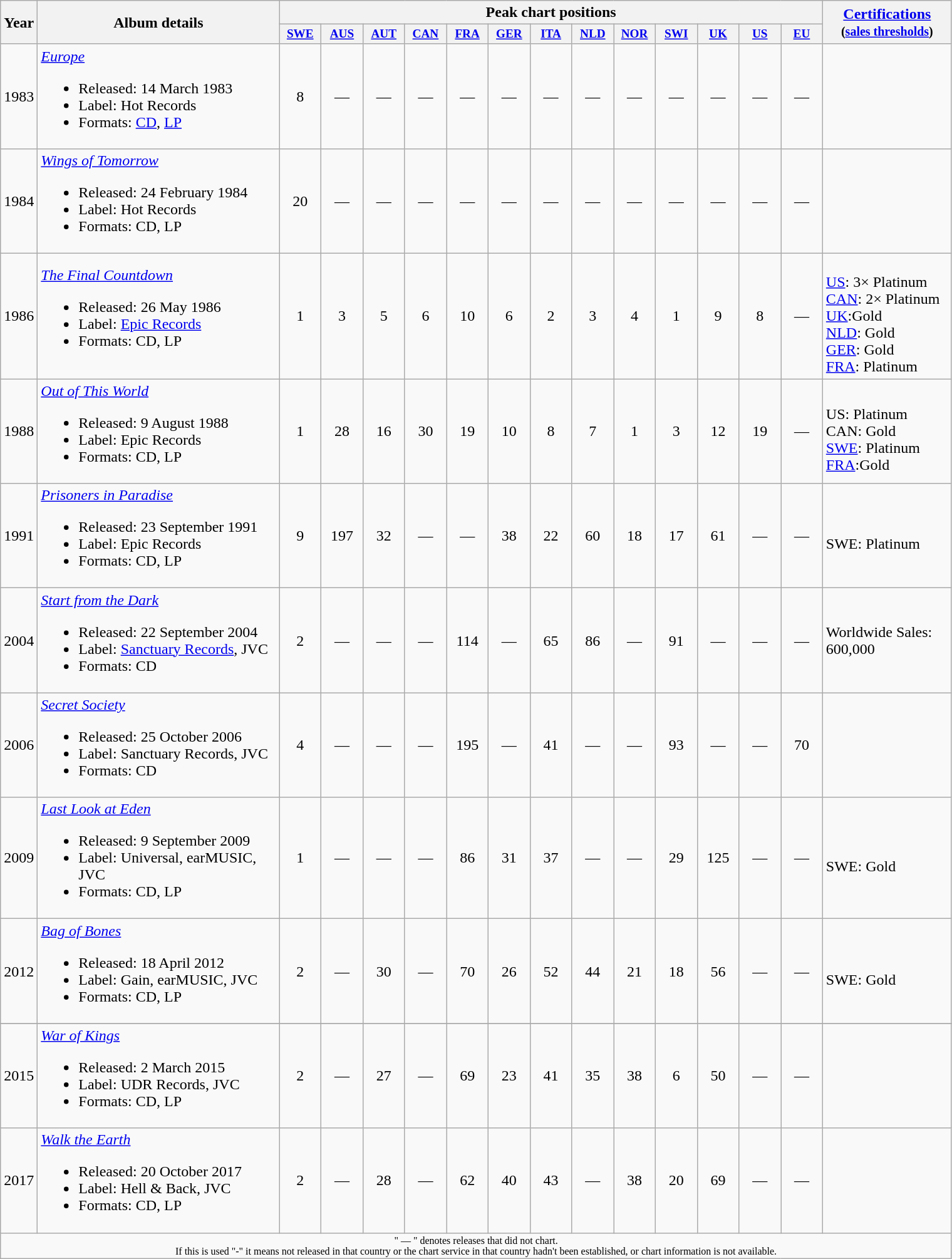<table class="wikitable">
<tr>
<th rowspan="2">Year</th>
<th rowspan="2" width="250">Album details</th>
<th colspan="13">Peak chart positions</th>
<th rowspan="2" width="130"><a href='#'>Certifications</a><br><small>(<a href='#'>sales thresholds</a>)</small></th>
</tr>
<tr>
<th style="width:3em;font-size:80%"><a href='#'>SWE</a><br></th>
<th style="width:3em;font-size:80%"><a href='#'>AUS</a><br></th>
<th style="width:3em;font-size:80%"><a href='#'>AUT</a><br></th>
<th style="width:3em;font-size:80%"><a href='#'>CAN</a><br></th>
<th style="width:3em;font-size:80%"><a href='#'>FRA</a><br></th>
<th style="width:3em;font-size:80%"><a href='#'>GER</a><br></th>
<th style="width:3em;font-size:80%"><a href='#'>ITA</a><br></th>
<th style="width:3em;font-size:80%"><a href='#'>NLD</a><br></th>
<th style="width:3em;font-size:80%"><a href='#'>NOR</a><br></th>
<th style="width:3em;font-size:80%"><a href='#'>SWI</a><br></th>
<th style="width:3em;font-size:80%"><a href='#'>UK</a><br></th>
<th style="width:3em;font-size:80%"><a href='#'>US</a><br></th>
<th style="width:3em;font-size:80%"><a href='#'>EU</a><br></th>
</tr>
<tr>
<td rowspan="1" align="center">1983</td>
<td><em><a href='#'>Europe</a></em><br><ul><li>Released: 14 March 1983</li><li>Label: Hot Records</li><li>Formats: <a href='#'>CD</a>, <a href='#'>LP</a></li></ul></td>
<td align="center">8</td>
<td align="center">—</td>
<td align="center">—</td>
<td align="center">—</td>
<td align="center">—</td>
<td align="center">—</td>
<td align="center">—</td>
<td align="center">—</td>
<td align="center">—</td>
<td align="center">—</td>
<td align="center">—</td>
<td align="center">—</td>
<td align="center">—</td>
<td></td>
</tr>
<tr>
<td rowspan="1" align="center">1984</td>
<td><em><a href='#'>Wings of Tomorrow</a></em><br><ul><li>Released: 24 February 1984</li><li>Label: Hot Records</li><li>Formats: CD, LP</li></ul></td>
<td align="center">20</td>
<td align="center">—</td>
<td align="center">—</td>
<td align="center">—</td>
<td align="center">—</td>
<td align="center">—</td>
<td align="center">—</td>
<td align="center">—</td>
<td align="center">—</td>
<td align="center">—</td>
<td align="center">—</td>
<td align="center">—</td>
<td align="center">—</td>
<td></td>
</tr>
<tr>
<td rowspan="1" align="center">1986</td>
<td><em><a href='#'>The Final Countdown</a></em><br><ul><li>Released: 26 May 1986</li><li>Label: <a href='#'>Epic Records</a></li><li>Formats: CD, LP</li></ul></td>
<td align="center">1</td>
<td align="center">3</td>
<td align="center">5</td>
<td align="center">6</td>
<td align="center">10 </td>
<td align="center">6</td>
<td align="center">2</td>
<td align="center">3</td>
<td align="center">4</td>
<td align="center">1</td>
<td align="center">9</td>
<td align="center">8</td>
<td align="center">—</td>
<td><br><a href='#'>US</a>: 3× Platinum<br>
<a href='#'>CAN</a>: 2× Platinum<br>
<a href='#'>UK</a>:Gold<br>
<a href='#'>NLD</a>: Gold<br>
<a href='#'>GER</a>: Gold<br>
<a href='#'>FRA</a>: Platinum</td>
</tr>
<tr>
<td rowspan="1" align="center">1988</td>
<td><em><a href='#'>Out of This World</a></em><br><ul><li>Released: 9 August 1988</li><li>Label: Epic Records</li><li>Formats: CD, LP</li></ul></td>
<td align="center">1</td>
<td align="center">28</td>
<td align="center">16</td>
<td align="center">30</td>
<td align="center">19 </td>
<td align="center">10</td>
<td align="center">8</td>
<td align="center">7</td>
<td align="center">1</td>
<td align="center">3</td>
<td align="center">12</td>
<td align="center">19</td>
<td align="center">—</td>
<td><br>US: Platinum<br>
CAN: Gold<br>
<a href='#'>SWE</a>: Platinum<br>
<a href='#'>FRA</a>:Gold</td>
</tr>
<tr>
<td rowspan="1" align="center">1991</td>
<td><em><a href='#'>Prisoners in Paradise</a></em><br><ul><li>Released: 23 September 1991</li><li>Label: Epic Records</li><li>Formats: CD, LP</li></ul></td>
<td align="center">9</td>
<td align="center">197</td>
<td align="center">32</td>
<td align="center">—</td>
<td align="center">—</td>
<td align="center">38</td>
<td align="center">22</td>
<td align="center">60</td>
<td align="center">18</td>
<td align="center">17</td>
<td align="center">61</td>
<td align="center">—</td>
<td align="center">—</td>
<td><br>SWE: Platinum</td>
</tr>
<tr>
<td rowspan="1" align="center">2004</td>
<td><em><a href='#'>Start from the Dark</a></em><br><ul><li>Released: 22 September 2004</li><li>Label: <a href='#'>Sanctuary Records</a>, JVC</li><li>Formats: CD</li></ul></td>
<td align="center">2</td>
<td align="center">—</td>
<td align="center">—</td>
<td align="center">—</td>
<td align="center">114</td>
<td align="center">—</td>
<td align="center">65</td>
<td align="center">86</td>
<td align="center">—</td>
<td align="center">91</td>
<td align="center">—</td>
<td align="center">—</td>
<td align="center">—</td>
<td>Worldwide Sales: 600,000</td>
</tr>
<tr>
<td rowspan="1" align="center">2006</td>
<td><em><a href='#'>Secret Society</a></em><br><ul><li>Released: 25 October 2006</li><li>Label: Sanctuary Records, JVC</li><li>Formats: CD</li></ul></td>
<td align="center">4</td>
<td align="center">—</td>
<td align="center">—</td>
<td align="center">—</td>
<td align="center">195</td>
<td align="center">—</td>
<td align="center">41</td>
<td align="center">—</td>
<td align="center">—</td>
<td align="center">93</td>
<td align="center">—</td>
<td align="center">—</td>
<td align="center">70</td>
<td></td>
</tr>
<tr>
<td rowspan="1" align="center">2009</td>
<td><em><a href='#'>Last Look at Eden</a></em><br><ul><li>Released: 9 September 2009</li><li>Label: Universal, earMUSIC, JVC</li><li>Formats: CD, LP</li></ul></td>
<td align="center">1</td>
<td align="center">—</td>
<td align="center">—</td>
<td align="center">—</td>
<td align="center">86</td>
<td align="center">31</td>
<td align="center">37</td>
<td align="center">—</td>
<td align="center">—</td>
<td align="center">29</td>
<td align="center">125</td>
<td align="center">—</td>
<td align="center">—</td>
<td><br>SWE: Gold</td>
</tr>
<tr>
<td rowspan="1" align="center">2012</td>
<td><em><a href='#'>Bag of Bones</a></em><br><ul><li>Released: 18 April 2012</li><li>Label: Gain, earMUSIC, JVC</li><li>Formats: CD, LP</li></ul></td>
<td align="center">2</td>
<td align="center">—</td>
<td align="center">30</td>
<td align="center">—</td>
<td align="center">70</td>
<td align="center">26</td>
<td align="center">52</td>
<td align="center">44</td>
<td align="center">21</td>
<td align="center">18</td>
<td align="center">56</td>
<td align="center">—</td>
<td align="center">—</td>
<td><br>SWE: Gold</td>
</tr>
<tr>
</tr>
<tr>
<td rowspan="1" align="center">2015</td>
<td><em><a href='#'>War of Kings</a></em><br><ul><li>Released: 2 March 2015</li><li>Label: UDR Records, JVC</li><li>Formats: CD, LP</li></ul></td>
<td align="center">2</td>
<td align="center">—</td>
<td align="center">27</td>
<td align="center">—</td>
<td align="center">69</td>
<td align="center">23</td>
<td align="center">41</td>
<td align="center">35</td>
<td align="center">38</td>
<td align="center">6</td>
<td align="center">50</td>
<td align="center">—</td>
<td align="center">—</td>
<td></td>
</tr>
<tr>
<td align="center">2017</td>
<td><em><a href='#'>Walk the Earth</a></em><br><ul><li>Released: 20 October 2017</li><li>Label: Hell & Back, JVC</li><li>Formats: CD, LP</li></ul></td>
<td align="center">2</td>
<td align="center">—</td>
<td align="center">28</td>
<td align="center">—</td>
<td align="center">62</td>
<td align="center">40</td>
<td align="center">43<br></td>
<td align="center">—</td>
<td align="center">38<br></td>
<td align="center">20</td>
<td align="center">69</td>
<td align="center">—</td>
<td align="center">—</td>
<td></td>
</tr>
<tr>
<td align="center" colspan="30" style="font-size: 8pt">" — " denotes releases that did not chart.<br> If this is used "-" it means not released in that country or the chart service in that country hadn't been established, or chart information is not available.</td>
</tr>
</table>
